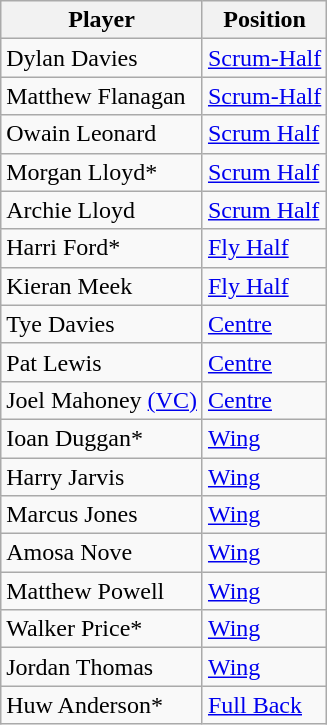<table class="wikitable">
<tr>
<th>Player</th>
<th>Position</th>
</tr>
<tr>
<td>Dylan Davies</td>
<td><a href='#'>Scrum-Half</a></td>
</tr>
<tr>
<td>Matthew Flanagan</td>
<td><a href='#'>Scrum-Half</a></td>
</tr>
<tr>
<td>Owain Leonard</td>
<td><a href='#'>Scrum Half</a></td>
</tr>
<tr>
<td>Morgan Lloyd*</td>
<td><a href='#'>Scrum Half</a></td>
</tr>
<tr>
<td>Archie Lloyd</td>
<td><a href='#'>Scrum Half</a></td>
</tr>
<tr>
<td>Harri Ford*</td>
<td><a href='#'>Fly Half</a></td>
</tr>
<tr>
<td>Kieran Meek</td>
<td><a href='#'>Fly Half</a></td>
</tr>
<tr>
<td>Tye Davies</td>
<td><a href='#'>Centre</a></td>
</tr>
<tr>
<td>Pat Lewis</td>
<td><a href='#'>Centre</a></td>
</tr>
<tr>
<td>Joel Mahoney <a href='#'>(VC)</a></td>
<td><a href='#'>Centre</a></td>
</tr>
<tr>
<td>Ioan Duggan*</td>
<td><a href='#'>Wing</a></td>
</tr>
<tr>
<td>Harry Jarvis</td>
<td><a href='#'>Wing</a></td>
</tr>
<tr>
<td>Marcus Jones</td>
<td><a href='#'>Wing</a></td>
</tr>
<tr>
<td>Amosa Nove</td>
<td><a href='#'>Wing</a></td>
</tr>
<tr>
<td>Matthew Powell</td>
<td><a href='#'>Wing</a></td>
</tr>
<tr>
<td>Walker Price*</td>
<td><a href='#'>Wing</a></td>
</tr>
<tr>
<td>Jordan Thomas</td>
<td><a href='#'>Wing</a></td>
</tr>
<tr>
<td>Huw Anderson*</td>
<td><a href='#'>Full Back</a></td>
</tr>
</table>
